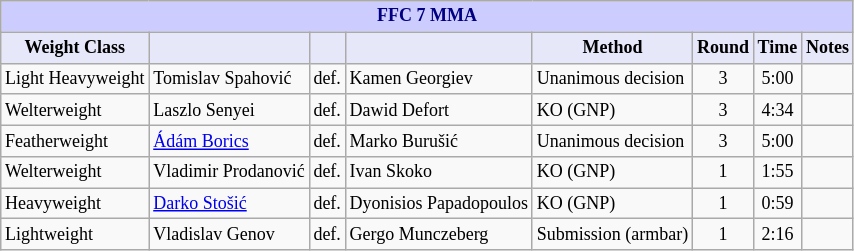<table class="wikitable toccolours" style="font-size: 75%;">
<tr>
<th colspan="8" style="background-color: #ccf; color: #000080; text-align: center;"><strong>FFC 7 MMA</strong></th>
</tr>
<tr>
<th colspan="1" style="background-color: #E6E8FA; color: #000000; text-align: center;">Weight Class</th>
<th colspan="1" style="background-color: #E6E8FA; color: #000000; text-align: center;"></th>
<th colspan="1" style="background-color: #E6E8FA; color: #000000; text-align: center;"></th>
<th colspan="1" style="background-color: #E6E8FA; color: #000000; text-align: center;"></th>
<th colspan="1" style="background-color: #E6E8FA; color: #000000; text-align: center;">Method</th>
<th colspan="1" style="background-color: #E6E8FA; color: #000000; text-align: center;">Round</th>
<th colspan="1" style="background-color: #E6E8FA; color: #000000; text-align: center;">Time</th>
<th colspan="1" style="background-color: #E6E8FA; color: #000000; text-align: center;">Notes</th>
</tr>
<tr>
<td>Light Heavyweight</td>
<td>Tomislav Spahović</td>
<td>def.</td>
<td>Kamen Georgiev</td>
<td>Unanimous decision</td>
<td align="center">3</td>
<td align="center">5:00</td>
<td></td>
</tr>
<tr>
<td>Welterweight</td>
<td>Laszlo Senyei</td>
<td>def.</td>
<td>Dawid Defort</td>
<td>KO (GNP)</td>
<td align="center">3</td>
<td align="center">4:34</td>
<td></td>
</tr>
<tr>
<td>Featherweight</td>
<td><a href='#'>Ádám Borics</a></td>
<td>def.</td>
<td>Marko Burušić</td>
<td>Unanimous decision</td>
<td align="center">3</td>
<td align="center">5:00</td>
<td></td>
</tr>
<tr>
<td>Welterweight</td>
<td>Vladimir Prodanović</td>
<td>def.</td>
<td>Ivan Skoko</td>
<td>KO (GNP)</td>
<td align="center">1</td>
<td align="center">1:55</td>
<td></td>
</tr>
<tr>
<td>Heavyweight</td>
<td><a href='#'>Darko Stošić</a></td>
<td>def.</td>
<td>Dyonisios Papadopoulos</td>
<td>KO (GNP)</td>
<td align="center">1</td>
<td align="center">0:59</td>
<td></td>
</tr>
<tr>
<td>Lightweight</td>
<td>Vladislav Genov</td>
<td>def.</td>
<td>Gergo Munczeberg</td>
<td>Submission (armbar)</td>
<td align="center">1</td>
<td align="center">2:16</td>
<td></td>
</tr>
</table>
